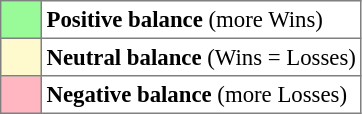<table bgcolor="#f7f8ff" cellpadding="3" cellspacing="0" border="1" style="font-size: 95%; border: gray solid 1px; border-collapse: collapse;text-align:center;">
<tr>
<td style="background: PaleGreen;"  width="20"></td>
<td bgcolor="#ffffff" align="left"><strong>Positive balance</strong> (more Wins)</td>
</tr>
<tr>
<td style="background: LemonChiffon;" width="20"></td>
<td bgcolor="#ffffff" align="left"><strong>Neutral balance</strong> (Wins = Losses)</td>
</tr>
<tr>
<td style="background: LightPink;" width="20"></td>
<td bgcolor="#ffffff" align="left"><strong>Negative balance</strong> (more Losses)</td>
</tr>
</table>
